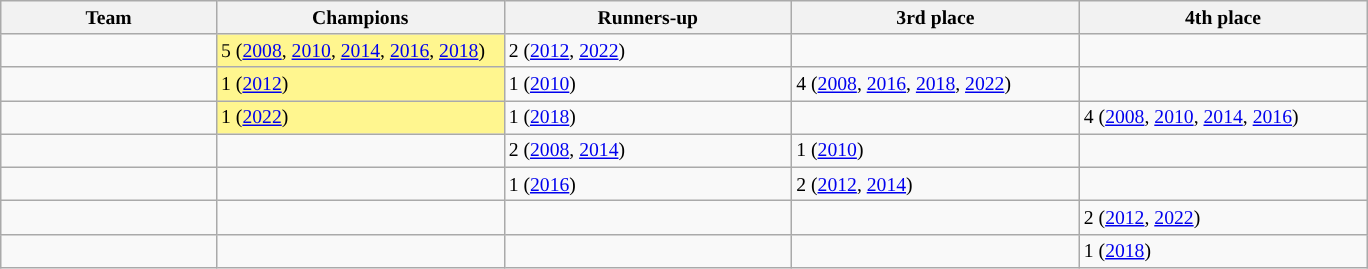<table class="wikitable" style="font-size: 82%;">
<tr>
<th style="width:15%">Team</th>
<th style="width:20%">Champions</th>
<th style="width:20%">Runners-up</th>
<th style="width:20%">3rd place</th>
<th style="width:20%">4th place</th>
</tr>
<tr>
<td></td>
<td style=background:#FFF68F>5 (<a href='#'>2008</a>, <a href='#'>2010</a>, <a href='#'>2014</a>, <a href='#'>2016</a>, <a href='#'>2018</a>)</td>
<td>2 (<a href='#'>2012</a>, <a href='#'>2022</a>)</td>
<td></td>
<td></td>
</tr>
<tr>
<td></td>
<td style=background:#FFF68F>1 (<a href='#'>2012</a>)</td>
<td>1 (<a href='#'>2010</a>)</td>
<td>4 (<a href='#'>2008</a>, <a href='#'>2016</a>, <a href='#'>2018</a>, <a href='#'>2022</a>)</td>
<td></td>
</tr>
<tr>
<td></td>
<td style=background:#FFF68F>1 (<a href='#'>2022</a>)</td>
<td>1 (<a href='#'>2018</a>)</td>
<td></td>
<td>4 (<a href='#'>2008</a>, <a href='#'>2010</a>, <a href='#'>2014</a>, <a href='#'>2016</a>)</td>
</tr>
<tr>
<td></td>
<td></td>
<td>2 (<a href='#'>2008</a>, <a href='#'>2014</a>)</td>
<td>1 (<a href='#'>2010</a>)</td>
<td></td>
</tr>
<tr>
<td></td>
<td></td>
<td>1 (<a href='#'>2016</a>)</td>
<td>2 (<a href='#'>2012</a>, <a href='#'>2014</a>)</td>
<td></td>
</tr>
<tr>
<td></td>
<td></td>
<td></td>
<td></td>
<td>2 (<a href='#'>2012</a>, <a href='#'>2022</a>)</td>
</tr>
<tr>
<td></td>
<td></td>
<td></td>
<td></td>
<td>1 (<a href='#'>2018</a>)</td>
</tr>
</table>
